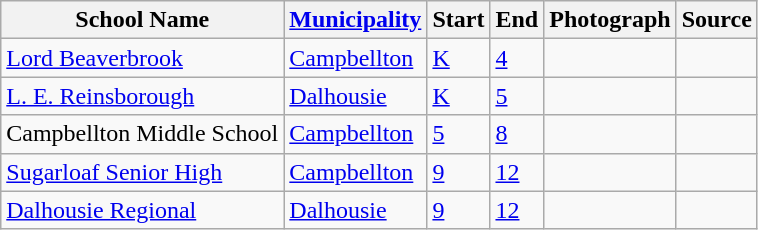<table class="wikitable sortable">
<tr>
<th>School Name</th>
<th><a href='#'>Municipality</a></th>
<th>Start</th>
<th>End</th>
<th>Photograph</th>
<th>Source</th>
</tr>
<tr>
<td><a href='#'>Lord Beaverbrook</a></td>
<td><a href='#'>Campbellton</a></td>
<td><a href='#'>K</a></td>
<td><a href='#'>4</a></td>
<td></td>
<td></td>
</tr>
<tr>
<td><a href='#'>L. E. Reinsborough</a></td>
<td><a href='#'>Dalhousie</a></td>
<td><a href='#'>K</a></td>
<td><a href='#'>5</a></td>
<td></td>
<td></td>
</tr>
<tr>
<td>Campbellton Middle School</td>
<td><a href='#'>Campbellton</a></td>
<td><a href='#'>5</a></td>
<td><a href='#'>8</a></td>
<td></td>
<td></td>
</tr>
<tr>
<td><a href='#'>Sugarloaf Senior High</a></td>
<td><a href='#'>Campbellton</a></td>
<td><a href='#'>9</a></td>
<td><a href='#'>12</a></td>
<td></td>
<td></td>
</tr>
<tr>
<td><a href='#'>Dalhousie Regional</a></td>
<td><a href='#'>Dalhousie</a></td>
<td><a href='#'>9</a></td>
<td><a href='#'>12</a></td>
<td></td>
<td></td>
</tr>
</table>
